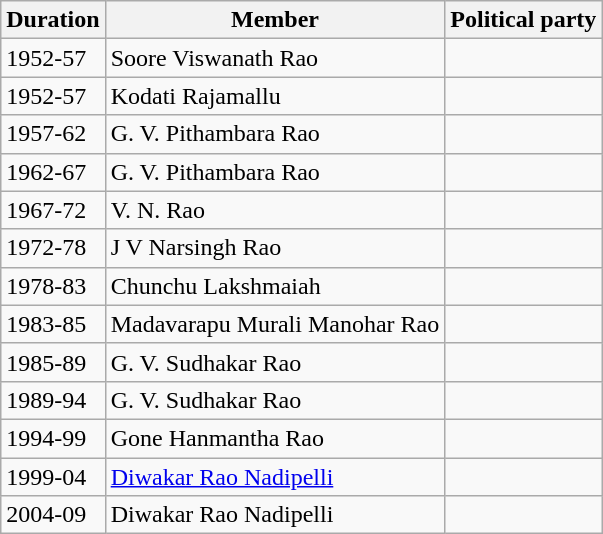<table class="wikitable">
<tr>
<th>Duration</th>
<th>Member</th>
<th colspan="2">Political party</th>
</tr>
<tr>
<td>1952-57</td>
<td>Soore Viswanath Rao</td>
<td></td>
</tr>
<tr>
<td>1952-57</td>
<td>Kodati Rajamallu</td>
<td></td>
</tr>
<tr>
<td>1957-62</td>
<td>G. V. Pithambara Rao</td>
<td></td>
</tr>
<tr>
<td>1962-67</td>
<td>G. V. Pithambara Rao</td>
<td></td>
</tr>
<tr>
<td>1967-72</td>
<td>V. N. Rao</td>
<td></td>
</tr>
<tr>
<td>1972-78</td>
<td>J V Narsingh Rao</td>
<td></td>
</tr>
<tr>
<td>1978-83</td>
<td>Chunchu Lakshmaiah</td>
<td></td>
</tr>
<tr>
<td>1983-85</td>
<td>Madavarapu Murali Manohar Rao</td>
<td></td>
</tr>
<tr>
<td>1985-89</td>
<td>G. V. Sudhakar Rao</td>
<td></td>
</tr>
<tr>
<td>1989-94</td>
<td>G. V. Sudhakar Rao</td>
<td></td>
</tr>
<tr>
<td>1994-99</td>
<td>Gone Hanmantha Rao</td>
<td></td>
</tr>
<tr>
<td>1999-04</td>
<td><a href='#'>Diwakar Rao Nadipelli</a></td>
<td></td>
</tr>
<tr>
<td>2004-09</td>
<td>Diwakar Rao Nadipelli</td>
<td></td>
</tr>
</table>
